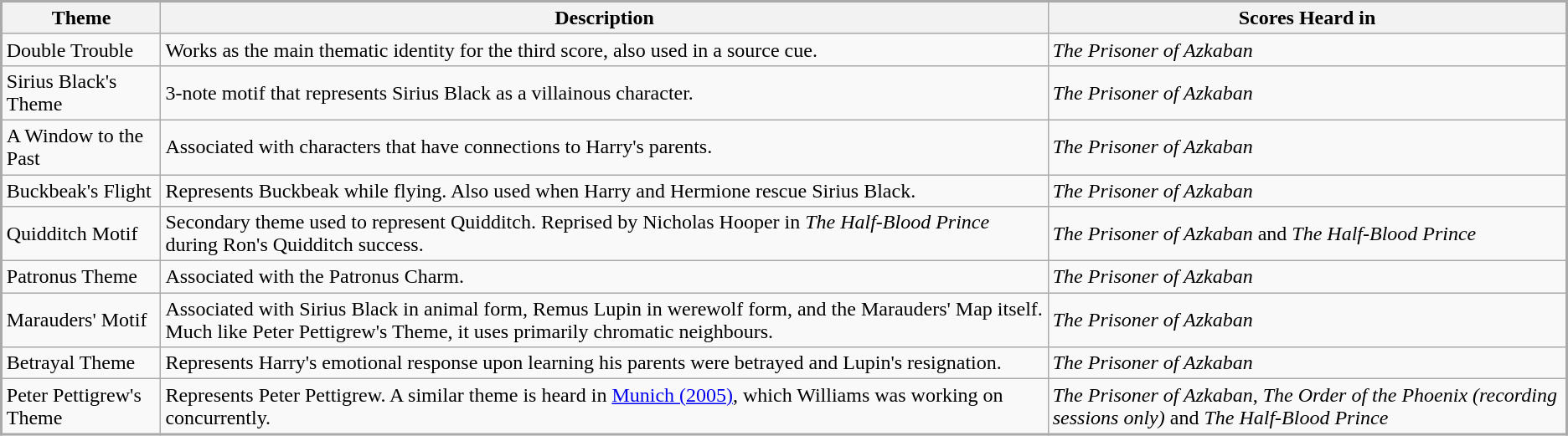<table class="wikitable" style="border:2px #aaa solid; font-size:100%;">
<tr>
<th>Theme</th>
<th>Description</th>
<th>Scores Heard in</th>
</tr>
<tr>
<td>Double Trouble</td>
<td>Works as the main thematic identity for the third score, also used in a source cue.</td>
<td><em>The Prisoner of Azkaban</em></td>
</tr>
<tr>
<td>Sirius Black's Theme</td>
<td>3-note motif that represents Sirius Black as a villainous character.</td>
<td><em>The Prisoner of Azkaban</em></td>
</tr>
<tr>
<td>A Window to the Past</td>
<td>Associated with characters that have connections to Harry's parents.</td>
<td><em>The Prisoner of Azkaban</em></td>
</tr>
<tr>
<td>Buckbeak's Flight</td>
<td>Represents Buckbeak while flying. Also used when Harry and Hermione rescue Sirius Black.</td>
<td><em>The Prisoner of Azkaban</em></td>
</tr>
<tr>
<td>Quidditch Motif</td>
<td>Secondary theme used to represent Quidditch. Reprised by Nicholas Hooper in <em>The Half-Blood Prince</em> during Ron's Quidditch success.</td>
<td><em>The Prisoner of Azkaban</em> and <em>The Half-Blood Prince</em></td>
</tr>
<tr>
<td>Patronus Theme</td>
<td>Associated with the Patronus Charm.</td>
<td><em>The Prisoner of Azkaban</em></td>
</tr>
<tr>
<td>Marauders' Motif</td>
<td>Associated with Sirius Black in animal form, Remus Lupin in werewolf form, and the Marauders' Map itself. Much like Peter Pettigrew's Theme, it uses primarily chromatic neighbours.</td>
<td><em>The Prisoner of Azkaban</em></td>
</tr>
<tr>
<td>Betrayal Theme</td>
<td>Represents Harry's emotional response upon learning his parents were betrayed and Lupin's resignation.</td>
<td><em>The Prisoner of Azkaban</em></td>
</tr>
<tr>
<td>Peter Pettigrew's Theme</td>
<td>Represents Peter Pettigrew. A similar theme is heard in <a href='#'>Munich (2005)</a>, which Williams was working on concurrently.</td>
<td><em>The Prisoner of Azkaban</em>, <em>The Order of the Phoenix (recording sessions only)</em> and <em>The Half-Blood Prince</em></td>
</tr>
</table>
